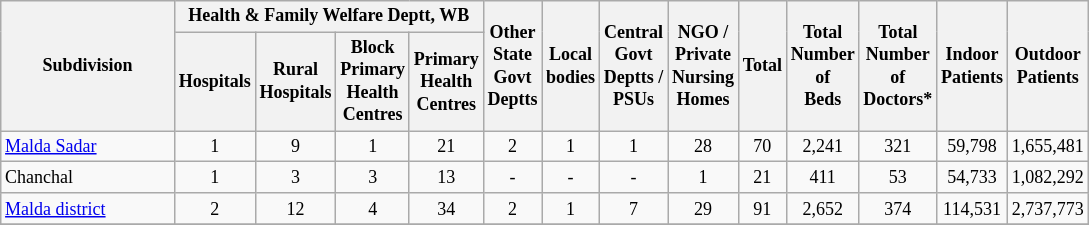<table class="wikitable" style="text-align:center;font-size: 9pt">
<tr>
<th width="110" rowspan="2">Subdivision</th>
<th width="160" colspan="4" rowspan="1">Health & Family Welfare Deptt, WB</th>
<th widthspan="110" rowspan="2">Other<br>State<br>Govt<br>Deptts</th>
<th widthspan="110" rowspan="2">Local<br>bodies</th>
<th widthspan="110" rowspan="2">Central<br>Govt<br>Deptts /<br>PSUs</th>
<th widthspan="110" rowspan="2">NGO /<br>Private<br>Nursing<br>Homes</th>
<th widthspan="110" rowspan="2">Total</th>
<th widthspan="110" rowspan="2">Total<br>Number<br>of<br>Beds</th>
<th widthspan="110" rowspan="2">Total<br>Number<br>of<br>Doctors*</th>
<th widthspan="130" rowspan="2">Indoor<br>Patients</th>
<th widthspan="130" rowspan="2">Outdoor<br>Patients</th>
</tr>
<tr>
<th width="40">Hospitals<br></th>
<th width="40">Rural<br>Hospitals<br></th>
<th width="40">Block<br>Primary<br>Health<br>Centres<br></th>
<th width="40">Primary<br>Health<br>Centres<br></th>
</tr>
<tr>
<td align=left><a href='#'>Malda Sadar</a></td>
<td align="center">1</td>
<td align="center">9</td>
<td align="center">1</td>
<td align="center">21</td>
<td align="center">2</td>
<td align="center">1</td>
<td align="center">1</td>
<td align="center">28</td>
<td align="center">70</td>
<td align="center">2,241</td>
<td align="center">321</td>
<td align="center">59,798</td>
<td align="center">1,655,481</td>
</tr>
<tr>
<td align=left>Chanchal</td>
<td align="center">1</td>
<td align="center">3</td>
<td align="center">3</td>
<td align="center">13</td>
<td align="center">-</td>
<td align="center">-</td>
<td align="center">-</td>
<td align="center">1</td>
<td align="center">21</td>
<td align="center">411</td>
<td align="center">53</td>
<td align="center">54,733</td>
<td align="center">1,082,292</td>
</tr>
<tr>
<td align=left><a href='#'>Malda district</a></td>
<td align="center">2</td>
<td align="center">12</td>
<td align="center">4</td>
<td align="center">34</td>
<td align="center">2</td>
<td align="center">1</td>
<td align="center">7</td>
<td align="center">29</td>
<td align="center">91</td>
<td align="center">2,652</td>
<td align="center">374</td>
<td align="center">114,531</td>
<td align="center">2,737,773</td>
</tr>
<tr>
</tr>
</table>
